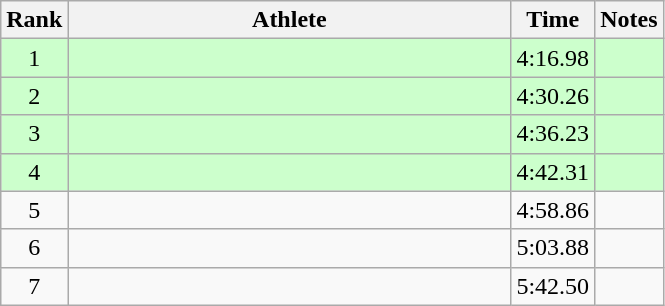<table class="wikitable" style="text-align:center">
<tr>
<th>Rank</th>
<th Style="width:18em">Athlete</th>
<th>Time</th>
<th>Notes</th>
</tr>
<tr style="background:#cfc">
<td>1</td>
<td style="text-align:left"></td>
<td>4:16.98</td>
<td></td>
</tr>
<tr style="background:#cfc">
<td>2</td>
<td style="text-align:left"></td>
<td>4:30.26</td>
<td></td>
</tr>
<tr style="background:#cfc">
<td>3</td>
<td style="text-align:left"></td>
<td>4:36.23</td>
<td></td>
</tr>
<tr style="background:#cfc">
<td>4</td>
<td style="text-align:left"></td>
<td>4:42.31</td>
<td></td>
</tr>
<tr>
<td>5</td>
<td style="text-align:left"></td>
<td>4:58.86</td>
<td></td>
</tr>
<tr>
<td>6</td>
<td style="text-align:left"></td>
<td>5:03.88</td>
<td></td>
</tr>
<tr>
<td>7</td>
<td style="text-align:left"></td>
<td>5:42.50</td>
<td></td>
</tr>
</table>
